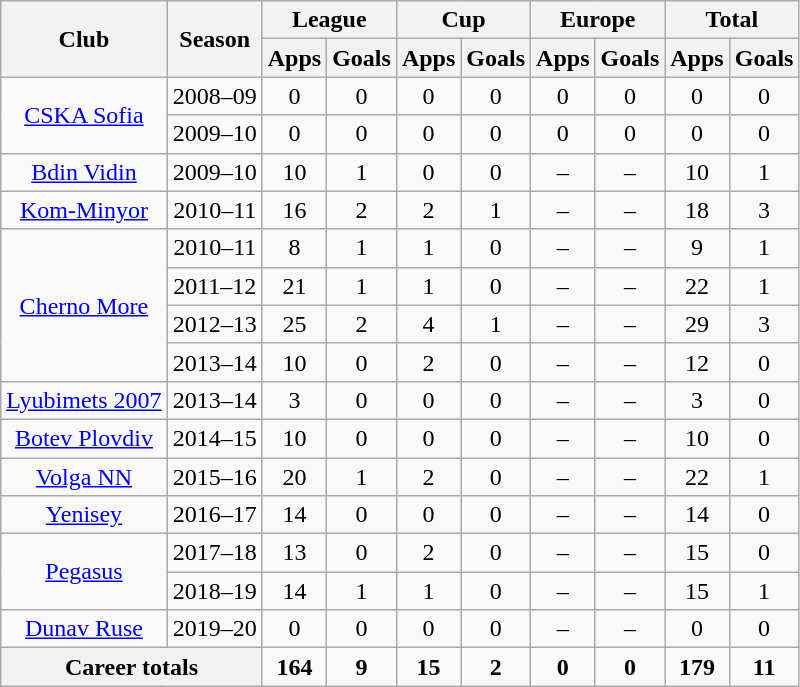<table class="wikitable" style="text-align: center;">
<tr>
<th rowspan="2">Club</th>
<th rowspan="2">Season</th>
<th colspan="2">League</th>
<th colspan="2">Cup</th>
<th colspan="2">Europe</th>
<th colspan="2">Total</th>
</tr>
<tr>
<th>Apps</th>
<th>Goals</th>
<th>Apps</th>
<th>Goals</th>
<th>Apps</th>
<th>Goals</th>
<th>Apps</th>
<th>Goals</th>
</tr>
<tr>
<td rowspan="2" valign="center"><a href='#'>CSKA Sofia</a></td>
<td>2008–09</td>
<td>0</td>
<td>0</td>
<td>0</td>
<td>0</td>
<td>0</td>
<td>0</td>
<td>0</td>
<td>0</td>
</tr>
<tr>
<td>2009–10</td>
<td>0</td>
<td>0</td>
<td>0</td>
<td>0</td>
<td>0</td>
<td>0</td>
<td>0</td>
<td>0</td>
</tr>
<tr>
<td rowspan="1" valign="center"><a href='#'>Bdin Vidin</a></td>
<td>2009–10</td>
<td>10</td>
<td>1</td>
<td>0</td>
<td>0</td>
<td>–</td>
<td>–</td>
<td>10</td>
<td>1</td>
</tr>
<tr>
<td rowspan="1" valign="center"><a href='#'>Kom-Minyor</a></td>
<td>2010–11</td>
<td>16</td>
<td>2</td>
<td>2</td>
<td>1</td>
<td>–</td>
<td>–</td>
<td>18</td>
<td>3</td>
</tr>
<tr>
<td rowspan="4" valign="center"><a href='#'>Cherno More</a></td>
<td>2010–11</td>
<td>8</td>
<td>1</td>
<td>1</td>
<td>0</td>
<td>–</td>
<td>–</td>
<td>9</td>
<td>1</td>
</tr>
<tr>
<td>2011–12</td>
<td>21</td>
<td>1</td>
<td>1</td>
<td>0</td>
<td>–</td>
<td>–</td>
<td>22</td>
<td>1</td>
</tr>
<tr>
<td>2012–13</td>
<td>25</td>
<td>2</td>
<td>4</td>
<td>1</td>
<td>–</td>
<td>–</td>
<td>29</td>
<td>3</td>
</tr>
<tr>
<td>2013–14</td>
<td>10</td>
<td>0</td>
<td>2</td>
<td>0</td>
<td>–</td>
<td>–</td>
<td>12</td>
<td>0</td>
</tr>
<tr>
<td rowspan="1" valign="center"><a href='#'>Lyubimets 2007</a></td>
<td>2013–14</td>
<td>3</td>
<td>0</td>
<td>0</td>
<td>0</td>
<td>–</td>
<td>–</td>
<td>3</td>
<td>0</td>
</tr>
<tr>
<td rowspan="1" valign="center"><a href='#'>Botev Plovdiv</a></td>
<td>2014–15</td>
<td>10</td>
<td>0</td>
<td>0</td>
<td>0</td>
<td>–</td>
<td>–</td>
<td>10</td>
<td>0</td>
</tr>
<tr>
<td rowspan="1" valign="center"><a href='#'>Volga NN</a></td>
<td>2015–16</td>
<td>20</td>
<td>1</td>
<td>2</td>
<td>0</td>
<td>–</td>
<td>–</td>
<td>22</td>
<td>1</td>
</tr>
<tr>
<td rowspan="1" valign="center"><a href='#'>Yenisey</a></td>
<td>2016–17</td>
<td>14</td>
<td>0</td>
<td>0</td>
<td>0</td>
<td>–</td>
<td>–</td>
<td>14</td>
<td>0</td>
</tr>
<tr>
<td rowspan="2" valign="center"><a href='#'>Pegasus</a></td>
<td>2017–18</td>
<td>13</td>
<td>0</td>
<td>2</td>
<td>0</td>
<td>–</td>
<td>–</td>
<td>15</td>
<td>0</td>
</tr>
<tr>
<td>2018–19</td>
<td>14</td>
<td>1</td>
<td>1</td>
<td>0</td>
<td>–</td>
<td>–</td>
<td>15</td>
<td>1</td>
</tr>
<tr>
<td rowspan="1" valign="center"><a href='#'>Dunav Ruse</a></td>
<td>2019–20</td>
<td>0</td>
<td>0</td>
<td>0</td>
<td>0</td>
<td>–</td>
<td>–</td>
<td>0</td>
<td>0</td>
</tr>
<tr>
<th colspan="2"><strong>Career totals</strong></th>
<td><strong>164</strong></td>
<td><strong>9</strong></td>
<td><strong>15</strong></td>
<td><strong>2</strong></td>
<td><strong>0</strong></td>
<td><strong>0</strong></td>
<td><strong>179</strong></td>
<td><strong>11</strong></td>
</tr>
</table>
